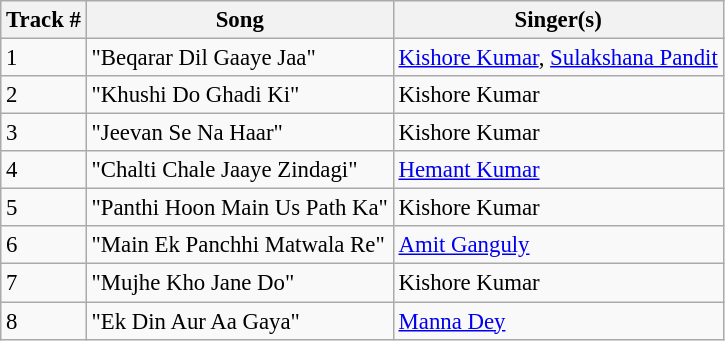<table class="wikitable" style="font-size:95%;">
<tr>
<th>Track #</th>
<th>Song</th>
<th>Singer(s)</th>
</tr>
<tr>
<td>1</td>
<td>"Beqarar Dil Gaaye Jaa"</td>
<td><a href='#'>Kishore Kumar</a>, <a href='#'>Sulakshana Pandit</a></td>
</tr>
<tr>
<td>2</td>
<td>"Khushi Do Ghadi Ki"</td>
<td>Kishore Kumar</td>
</tr>
<tr>
<td>3</td>
<td>"Jeevan Se Na Haar"</td>
<td>Kishore Kumar</td>
</tr>
<tr>
<td>4</td>
<td>"Chalti Chale Jaaye Zindagi"</td>
<td><a href='#'>Hemant Kumar</a></td>
</tr>
<tr>
<td>5</td>
<td>"Panthi Hoon Main Us Path Ka"</td>
<td>Kishore Kumar</td>
</tr>
<tr>
<td>6</td>
<td>"Main Ek Panchhi Matwala Re"</td>
<td><a href='#'>Amit Ganguly</a></td>
</tr>
<tr>
<td>7</td>
<td>"Mujhe Kho Jane Do"</td>
<td>Kishore Kumar</td>
</tr>
<tr>
<td>8</td>
<td>"Ek Din Aur Aa Gaya"</td>
<td><a href='#'>Manna Dey</a></td>
</tr>
</table>
